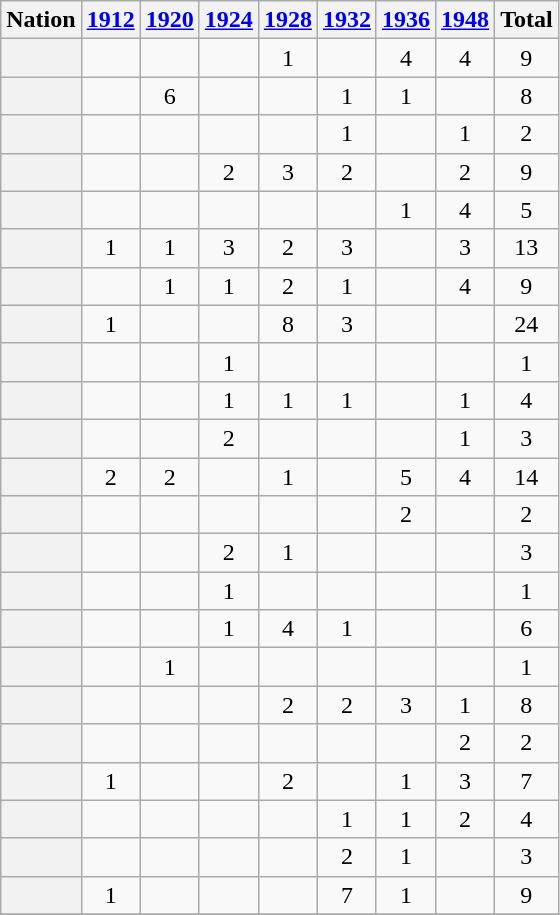<table class="wikitable plainrowheaders sortable" style="text-align:center">
<tr>
<th scope="col">Nation</th>
<th scope="col"><a href='#'>1912</a></th>
<th scope="col"><a href='#'>1920</a></th>
<th scope="col"><a href='#'>1924</a></th>
<th scope="col"><a href='#'>1928</a></th>
<th scope="col"><a href='#'>1932</a></th>
<th scope="col"><a href='#'>1936</a></th>
<th scope="col"><a href='#'>1948</a></th>
<th scope="col">Total</th>
</tr>
<tr>
<th scope="row" align=left></th>
<td></td>
<td></td>
<td></td>
<td>1</td>
<td></td>
<td>4</td>
<td>4</td>
<td>9</td>
</tr>
<tr>
<th scope="row" align=left></th>
<td></td>
<td>6</td>
<td></td>
<td></td>
<td>1</td>
<td>1</td>
<td></td>
<td>8</td>
</tr>
<tr>
<th scope="row" align=left></th>
<td></td>
<td></td>
<td></td>
<td></td>
<td>1</td>
<td></td>
<td>1</td>
<td>2</td>
</tr>
<tr>
<th scope="row" align=left></th>
<td></td>
<td></td>
<td>2</td>
<td>3</td>
<td>2</td>
<td></td>
<td>2</td>
<td>9</td>
</tr>
<tr>
<th scope="row" align=left></th>
<td></td>
<td></td>
<td></td>
<td></td>
<td></td>
<td>1</td>
<td>4</td>
<td>5</td>
</tr>
<tr>
<th scope="row" align=left></th>
<td>1</td>
<td>1</td>
<td>3</td>
<td>2</td>
<td>3</td>
<td></td>
<td>3</td>
<td>13</td>
</tr>
<tr>
<th scope="row" align=left></th>
<td></td>
<td>1</td>
<td>1</td>
<td>2</td>
<td>1</td>
<td></td>
<td>4</td>
<td>9</td>
</tr>
<tr>
<th scope="row" align=left></th>
<td>1</td>
<td></td>
<td></td>
<td>8</td>
<td>3</td>
<td></td>
<td></td>
<td>24</td>
</tr>
<tr>
<th scope="row" align=left></th>
<td></td>
<td></td>
<td>1</td>
<td></td>
<td></td>
<td></td>
<td></td>
<td>1</td>
</tr>
<tr>
<th scope="row" align=left></th>
<td></td>
<td></td>
<td>1</td>
<td>1</td>
<td>1</td>
<td></td>
<td>1</td>
<td>4</td>
</tr>
<tr>
<th scope="row" align=left></th>
<td></td>
<td></td>
<td>2</td>
<td></td>
<td></td>
<td></td>
<td>1</td>
<td>3</td>
</tr>
<tr>
<th scope="row" align=left></th>
<td>2</td>
<td>2</td>
<td></td>
<td>1</td>
<td></td>
<td>5</td>
<td>4</td>
<td>14</td>
</tr>
<tr>
<th scope="row" align=left></th>
<td></td>
<td></td>
<td></td>
<td></td>
<td></td>
<td>2</td>
<td></td>
<td>2</td>
</tr>
<tr>
<th scope="row" align=left></th>
<td></td>
<td></td>
<td>2</td>
<td>1</td>
<td></td>
<td></td>
<td></td>
<td>3</td>
</tr>
<tr>
<th scope="row" align=left></th>
<td></td>
<td></td>
<td>1</td>
<td></td>
<td></td>
<td></td>
<td></td>
<td>1</td>
</tr>
<tr>
<th scope="row" align=left></th>
<td></td>
<td></td>
<td>1</td>
<td>4</td>
<td>1</td>
<td></td>
<td></td>
<td>6</td>
</tr>
<tr>
<th scope="row" align=left></th>
<td></td>
<td>1</td>
<td></td>
<td></td>
<td></td>
<td></td>
<td></td>
<td>1</td>
</tr>
<tr>
<th scope="row" align=left></th>
<td></td>
<td></td>
<td></td>
<td>2</td>
<td>2</td>
<td>3</td>
<td>1</td>
<td>8</td>
</tr>
<tr>
<th scope="row" align=left></th>
<td></td>
<td></td>
<td></td>
<td></td>
<td></td>
<td></td>
<td>2</td>
<td>2</td>
</tr>
<tr>
<th scope="row" align=left></th>
<td>1</td>
<td></td>
<td></td>
<td>2</td>
<td></td>
<td>1</td>
<td>3</td>
<td>7</td>
</tr>
<tr>
<th scope="row" align=left></th>
<td></td>
<td></td>
<td></td>
<td></td>
<td>1</td>
<td>1</td>
<td>2</td>
<td>4</td>
</tr>
<tr>
<th scope="row" align=left></th>
<td></td>
<td></td>
<td></td>
<td></td>
<td>2</td>
<td>1</td>
<td></td>
<td>3</td>
</tr>
<tr>
<th scope="row" align=left></th>
<td>1</td>
<td></td>
<td></td>
<td></td>
<td>7</td>
<td>1</td>
<td></td>
<td>9</td>
</tr>
<tr>
</tr>
</table>
